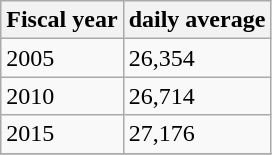<table class="wikitable">
<tr>
<th>Fiscal year</th>
<th>daily average</th>
</tr>
<tr>
<td>2005</td>
<td>26,354</td>
</tr>
<tr>
<td>2010</td>
<td>26,714</td>
</tr>
<tr>
<td>2015</td>
<td>27,176</td>
</tr>
<tr>
</tr>
</table>
